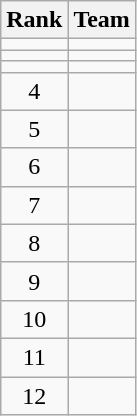<table class="wikitable sortable">
<tr>
<th>Rank</th>
<th>Team</th>
</tr>
<tr>
<td style="text-align: center;"></td>
<td></td>
</tr>
<tr>
<td style="text-align: center;"></td>
<td></td>
</tr>
<tr>
<td style="text-align: center;"></td>
<td></td>
</tr>
<tr>
<td style="text-align: center;">4</td>
<td></td>
</tr>
<tr>
<td style="text-align: center;">5</td>
<td></td>
</tr>
<tr>
<td style="text-align: center;">6</td>
<td></td>
</tr>
<tr>
<td style="text-align: center;">7</td>
<td></td>
</tr>
<tr>
<td style="text-align: center;">8</td>
<td></td>
</tr>
<tr>
<td style="text-align: center;">9</td>
<td></td>
</tr>
<tr>
<td style="text-align: center;">10</td>
<td></td>
</tr>
<tr>
<td style="text-align: center;">11</td>
<td></td>
</tr>
<tr>
<td style="text-align: center;">12</td>
<td></td>
</tr>
</table>
